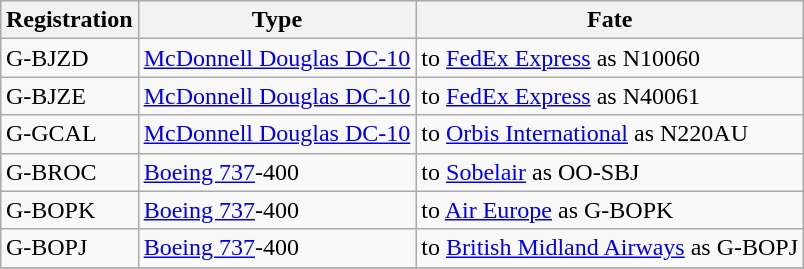<table class="wikitable" border="1" style="margin:1em auto;">
<tr>
<th>Registration</th>
<th>Type</th>
<th>Fate</th>
</tr>
<tr>
<td>G-BJZD</td>
<td><a href='#'>McDonnell Douglas DC-10</a></td>
<td>to <a href='#'>FedEx Express</a> as N10060</td>
</tr>
<tr>
<td>G-BJZE</td>
<td><a href='#'>McDonnell Douglas DC-10</a></td>
<td>to <a href='#'>FedEx Express</a> as N40061</td>
</tr>
<tr>
<td>G-GCAL</td>
<td><a href='#'>McDonnell Douglas DC-10</a></td>
<td>to <a href='#'>Orbis International</a> as N220AU</td>
</tr>
<tr>
<td>G-BROC</td>
<td><a href='#'>Boeing 737</a>-400</td>
<td>to <a href='#'>Sobelair</a> as OO-SBJ</td>
</tr>
<tr>
<td>G-BOPK</td>
<td><a href='#'>Boeing 737</a>-400</td>
<td>to <a href='#'>Air Europe</a> as G-BOPK</td>
</tr>
<tr>
<td>G-BOPJ</td>
<td><a href='#'>Boeing 737</a>-400</td>
<td>to <a href='#'>British Midland Airways</a> as G-BOPJ</td>
</tr>
<tr>
</tr>
</table>
